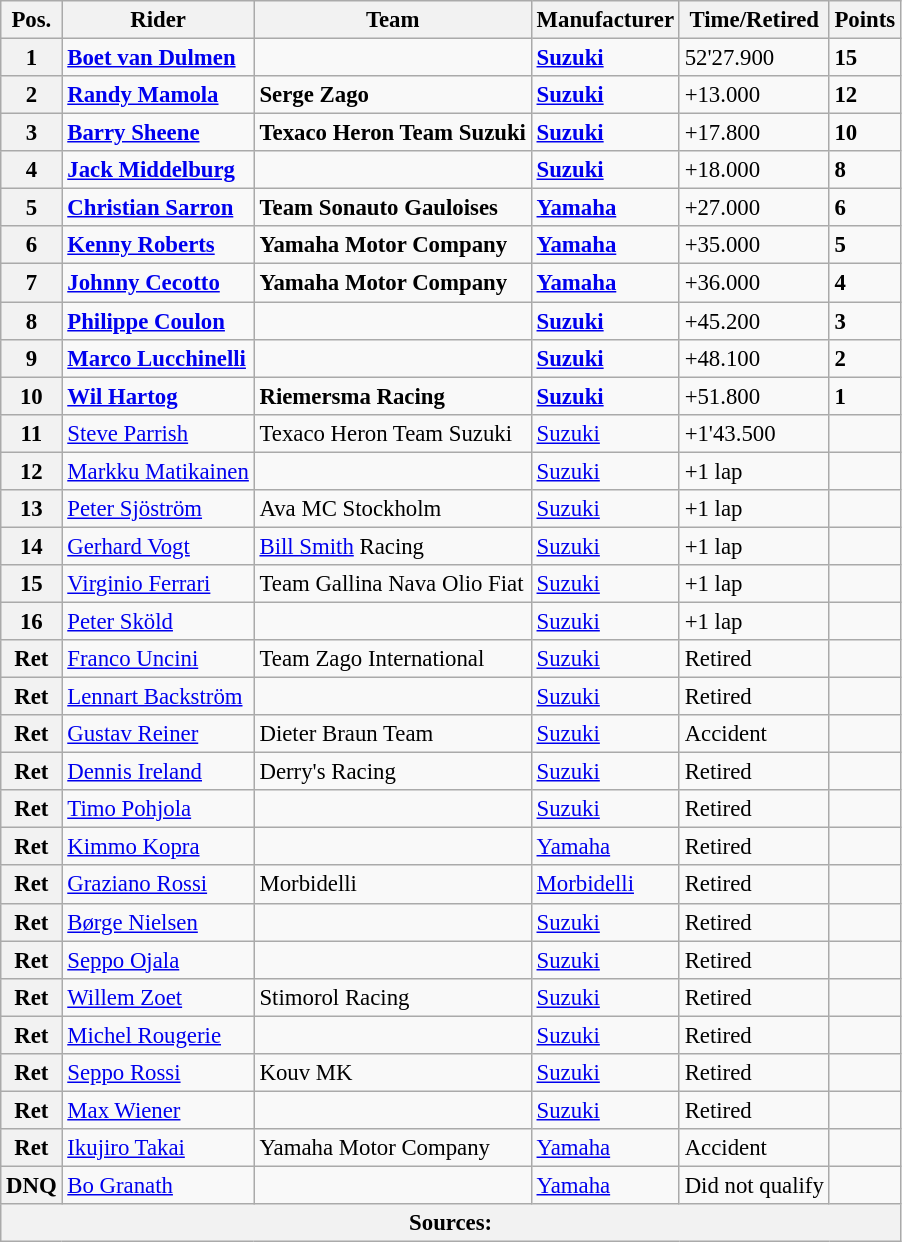<table class="wikitable" style="font-size: 95%;">
<tr>
<th>Pos.</th>
<th>Rider</th>
<th>Team</th>
<th>Manufacturer</th>
<th>Time/Retired</th>
<th>Points</th>
</tr>
<tr>
<th>1</th>
<td> <strong><a href='#'>Boet van Dulmen</a></strong></td>
<td></td>
<td><strong><a href='#'>Suzuki</a></strong></td>
<td>52'27.900</td>
<td><strong>15</strong></td>
</tr>
<tr>
<th>2</th>
<td> <strong><a href='#'>Randy Mamola</a></strong></td>
<td><strong>Serge Zago</strong></td>
<td><strong><a href='#'>Suzuki</a></strong></td>
<td>+13.000</td>
<td><strong>12</strong></td>
</tr>
<tr>
<th>3</th>
<td> <strong><a href='#'>Barry Sheene</a></strong></td>
<td><strong>Texaco Heron Team Suzuki</strong></td>
<td><strong><a href='#'>Suzuki</a></strong></td>
<td>+17.800</td>
<td><strong>10</strong></td>
</tr>
<tr>
<th>4</th>
<td> <strong><a href='#'>Jack Middelburg</a></strong></td>
<td></td>
<td><strong><a href='#'>Suzuki</a></strong></td>
<td>+18.000</td>
<td><strong>8</strong></td>
</tr>
<tr>
<th>5</th>
<td> <strong><a href='#'>Christian Sarron</a></strong></td>
<td><strong>Team Sonauto Gauloises</strong></td>
<td><strong><a href='#'>Yamaha</a></strong></td>
<td>+27.000</td>
<td><strong>6</strong></td>
</tr>
<tr>
<th>6</th>
<td> <strong><a href='#'>Kenny Roberts</a></strong></td>
<td><strong>Yamaha Motor Company</strong></td>
<td><strong><a href='#'>Yamaha</a></strong></td>
<td>+35.000</td>
<td><strong>5</strong></td>
</tr>
<tr>
<th>7</th>
<td> <strong><a href='#'>Johnny Cecotto</a></strong></td>
<td><strong>Yamaha Motor Company</strong></td>
<td><strong><a href='#'>Yamaha</a></strong></td>
<td>+36.000</td>
<td><strong>4</strong></td>
</tr>
<tr>
<th>8</th>
<td> <strong><a href='#'>Philippe Coulon</a></strong></td>
<td></td>
<td><strong><a href='#'>Suzuki</a></strong></td>
<td>+45.200</td>
<td><strong>3</strong></td>
</tr>
<tr>
<th>9</th>
<td> <strong><a href='#'>Marco Lucchinelli</a></strong></td>
<td></td>
<td><strong><a href='#'>Suzuki</a></strong></td>
<td>+48.100</td>
<td><strong>2</strong></td>
</tr>
<tr>
<th>10</th>
<td> <strong><a href='#'>Wil Hartog</a></strong></td>
<td><strong>Riemersma Racing</strong></td>
<td><strong><a href='#'>Suzuki</a></strong></td>
<td>+51.800</td>
<td><strong>1</strong></td>
</tr>
<tr>
<th>11</th>
<td> <a href='#'>Steve Parrish</a></td>
<td>Texaco Heron Team Suzuki</td>
<td><a href='#'>Suzuki</a></td>
<td>+1'43.500</td>
<td></td>
</tr>
<tr>
<th>12</th>
<td> <a href='#'>Markku Matikainen</a></td>
<td></td>
<td><a href='#'>Suzuki</a></td>
<td>+1 lap</td>
<td></td>
</tr>
<tr>
<th>13</th>
<td> <a href='#'>Peter Sjöström</a></td>
<td>Ava MC Stockholm</td>
<td><a href='#'>Suzuki</a></td>
<td>+1 lap</td>
<td></td>
</tr>
<tr>
<th>14</th>
<td> <a href='#'>Gerhard Vogt</a></td>
<td><a href='#'>Bill Smith</a> Racing</td>
<td><a href='#'>Suzuki</a></td>
<td>+1 lap</td>
<td></td>
</tr>
<tr>
<th>15</th>
<td> <a href='#'>Virginio Ferrari</a></td>
<td>Team Gallina Nava Olio Fiat</td>
<td><a href='#'>Suzuki</a></td>
<td>+1 lap</td>
<td></td>
</tr>
<tr>
<th>16</th>
<td> <a href='#'>Peter Sköld</a></td>
<td></td>
<td><a href='#'>Suzuki</a></td>
<td>+1 lap</td>
<td></td>
</tr>
<tr>
<th>Ret</th>
<td> <a href='#'>Franco Uncini</a></td>
<td>Team Zago International</td>
<td><a href='#'>Suzuki</a></td>
<td>Retired</td>
<td></td>
</tr>
<tr>
<th>Ret</th>
<td> <a href='#'>Lennart Backström</a></td>
<td></td>
<td><a href='#'>Suzuki</a></td>
<td>Retired</td>
<td></td>
</tr>
<tr>
<th>Ret</th>
<td> <a href='#'>Gustav Reiner</a></td>
<td>Dieter Braun Team</td>
<td><a href='#'>Suzuki</a></td>
<td>Accident</td>
<td></td>
</tr>
<tr>
<th>Ret</th>
<td> <a href='#'>Dennis Ireland</a></td>
<td>Derry's Racing</td>
<td><a href='#'>Suzuki</a></td>
<td>Retired</td>
<td></td>
</tr>
<tr>
<th>Ret</th>
<td> <a href='#'>Timo Pohjola</a></td>
<td></td>
<td><a href='#'>Suzuki</a></td>
<td>Retired</td>
<td></td>
</tr>
<tr>
<th>Ret</th>
<td> <a href='#'>Kimmo Kopra</a></td>
<td></td>
<td><a href='#'>Yamaha</a></td>
<td>Retired</td>
<td></td>
</tr>
<tr>
<th>Ret</th>
<td> <a href='#'>Graziano Rossi</a></td>
<td>Morbidelli</td>
<td><a href='#'>Morbidelli</a></td>
<td>Retired</td>
<td></td>
</tr>
<tr>
<th>Ret</th>
<td> <a href='#'>Børge Nielsen</a></td>
<td></td>
<td><a href='#'>Suzuki</a></td>
<td>Retired</td>
<td></td>
</tr>
<tr>
<th>Ret</th>
<td> <a href='#'>Seppo Ojala</a></td>
<td></td>
<td><a href='#'>Suzuki</a></td>
<td>Retired</td>
<td></td>
</tr>
<tr>
<th>Ret</th>
<td> <a href='#'>Willem Zoet</a></td>
<td>Stimorol Racing</td>
<td><a href='#'>Suzuki</a></td>
<td>Retired</td>
<td></td>
</tr>
<tr>
<th>Ret</th>
<td> <a href='#'>Michel Rougerie</a></td>
<td></td>
<td><a href='#'>Suzuki</a></td>
<td>Retired</td>
<td></td>
</tr>
<tr>
<th>Ret</th>
<td> <a href='#'>Seppo Rossi</a></td>
<td>Kouv MK</td>
<td><a href='#'>Suzuki</a></td>
<td>Retired</td>
<td></td>
</tr>
<tr>
<th>Ret</th>
<td> <a href='#'>Max Wiener</a></td>
<td></td>
<td><a href='#'>Suzuki</a></td>
<td>Retired</td>
<td></td>
</tr>
<tr>
<th>Ret</th>
<td> <a href='#'>Ikujiro Takai</a></td>
<td>Yamaha Motor Company</td>
<td><a href='#'>Yamaha</a></td>
<td>Accident</td>
<td></td>
</tr>
<tr>
<th>DNQ</th>
<td> <a href='#'>Bo Granath</a></td>
<td></td>
<td><a href='#'>Yamaha</a></td>
<td>Did not qualify</td>
<td></td>
</tr>
<tr>
<th colspan=8>Sources: </th>
</tr>
</table>
